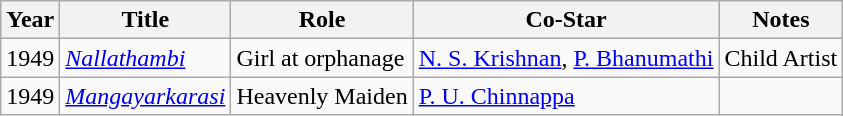<table class="wikitable">
<tr>
<th>Year</th>
<th>Title</th>
<th>Role</th>
<th>Co-Star</th>
<th>Notes</th>
</tr>
<tr>
<td>1949</td>
<td><em><a href='#'>Nallathambi</a></em></td>
<td>Girl at orphanage</td>
<td><a href='#'>N. S. Krishnan</a>, <a href='#'>P. Bhanumathi</a></td>
<td>Child Artist</td>
</tr>
<tr>
<td>1949</td>
<td><em><a href='#'>Mangayarkarasi</a></em></td>
<td>Heavenly Maiden</td>
<td><a href='#'>P. U. Chinnappa</a></td>
<td></td>
</tr>
</table>
